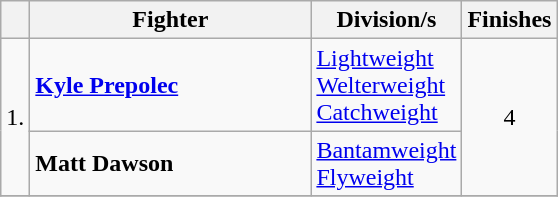<table class=wikitable>
<tr>
<th></th>
<th width=180>Fighter</th>
<th>Division/s</th>
<th>Finishes</th>
</tr>
<tr>
<td rowspan=2>1.</td>
<td> <strong><a href='#'>Kyle Prepolec</a></strong></td>
<td><a href='#'>Lightweight</a><br> <a href='#'>Welterweight</a><br> <a href='#'>Catchweight</a></td>
<td rowspan=2 style="text-align:center;">4</td>
</tr>
<tr>
<td> <strong>Matt Dawson</strong></td>
<td><a href='#'>Bantamweight</a><br> <a href='#'>Flyweight</a></td>
</tr>
<tr>
</tr>
</table>
